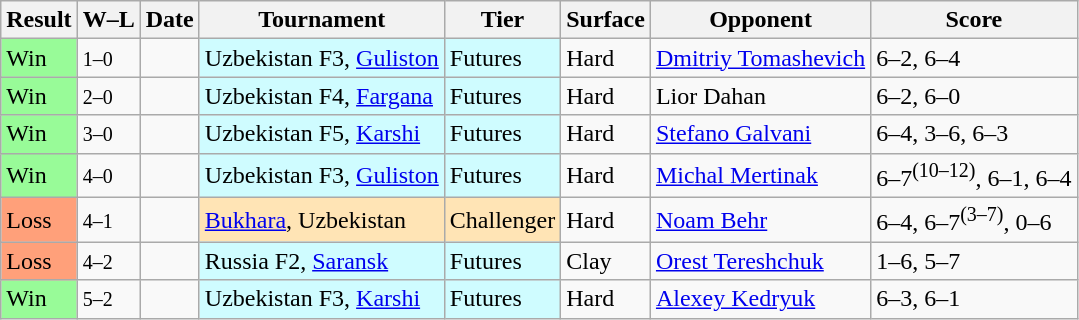<table class="sortable wikitable">
<tr>
<th>Result</th>
<th class="unsortable">W–L</th>
<th>Date</th>
<th>Tournament</th>
<th>Tier</th>
<th>Surface</th>
<th>Opponent</th>
<th class="unsortable">Score</th>
</tr>
<tr>
<td style="background:#98fb98;">Win</td>
<td><small>1–0</small></td>
<td></td>
<td style="background:#cffcff;">Uzbekistan F3, <a href='#'>Guliston</a></td>
<td style="background:#cffcff;">Futures</td>
<td>Hard</td>
<td> <a href='#'>Dmitriy Tomashevich</a></td>
<td>6–2, 6–4</td>
</tr>
<tr>
<td style="background:#98fb98;">Win</td>
<td><small>2–0</small></td>
<td></td>
<td style="background:#cffcff;">Uzbekistan F4, <a href='#'>Fargana</a></td>
<td style="background:#cffcff;">Futures</td>
<td>Hard</td>
<td> Lior Dahan</td>
<td>6–2, 6–0</td>
</tr>
<tr>
<td style="background:#98fb98;">Win</td>
<td><small>3–0</small></td>
<td></td>
<td style="background:#cffcff;">Uzbekistan F5, <a href='#'>Karshi</a></td>
<td style="background:#cffcff;">Futures</td>
<td>Hard</td>
<td> <a href='#'>Stefano Galvani</a></td>
<td>6–4, 3–6, 6–3</td>
</tr>
<tr>
<td style="background:#98fb98;">Win</td>
<td><small>4–0</small></td>
<td></td>
<td style="background:#cffcff;">Uzbekistan F3, <a href='#'>Guliston</a></td>
<td style="background:#cffcff;">Futures</td>
<td>Hard</td>
<td> <a href='#'>Michal Mertinak</a></td>
<td>6–7<sup>(10–12)</sup>, 6–1, 6–4</td>
</tr>
<tr>
<td style="background:#ffa07a;">Loss</td>
<td><small>4–1</small></td>
<td></td>
<td style="background:moccasin;"><a href='#'>Bukhara</a>, Uzbekistan</td>
<td style="background:moccasin;">Challenger</td>
<td>Hard</td>
<td> <a href='#'>Noam Behr</a></td>
<td>6–4, 6–7<sup>(3–7)</sup>, 0–6</td>
</tr>
<tr>
<td style="background:#ffa07a;">Loss</td>
<td><small>4–2</small></td>
<td></td>
<td style="background:#cffcff;">Russia F2, <a href='#'>Saransk</a></td>
<td style="background:#cffcff;">Futures</td>
<td>Clay</td>
<td> <a href='#'>Orest Tereshchuk</a></td>
<td>1–6, 5–7</td>
</tr>
<tr>
<td style="background:#98fb98;">Win</td>
<td><small>5–2</small></td>
<td></td>
<td style="background:#cffcff;">Uzbekistan F3, <a href='#'>Karshi</a></td>
<td style="background:#cffcff;">Futures</td>
<td>Hard</td>
<td> <a href='#'>Alexey Kedryuk</a></td>
<td>6–3, 6–1</td>
</tr>
</table>
